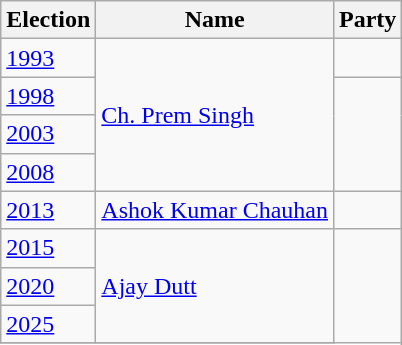<table class="wikitable sortable">
<tr>
<th>Election</th>
<th>Name</th>
<th colspan=2>Party</th>
</tr>
<tr>
<td><a href='#'>1993</a></td>
<td rowspan="4"><a href='#'>Ch. Prem Singh</a></td>
<td></td>
</tr>
<tr>
<td><a href='#'>1998</a></td>
</tr>
<tr>
<td><a href='#'>2003</a></td>
</tr>
<tr>
<td><a href='#'>2008</a></td>
</tr>
<tr>
<td><a href='#'>2013</a></td>
<td><a href='#'>Ashok Kumar Chauhan</a></td>
<td></td>
</tr>
<tr>
<td><a href='#'>2015</a></td>
<td rowspan="3"><a href='#'>Ajay Dutt</a></td>
</tr>
<tr>
<td><a href='#'>2020</a></td>
</tr>
<tr>
<td><a href='#'>2025</a></td>
</tr>
<tr>
</tr>
</table>
